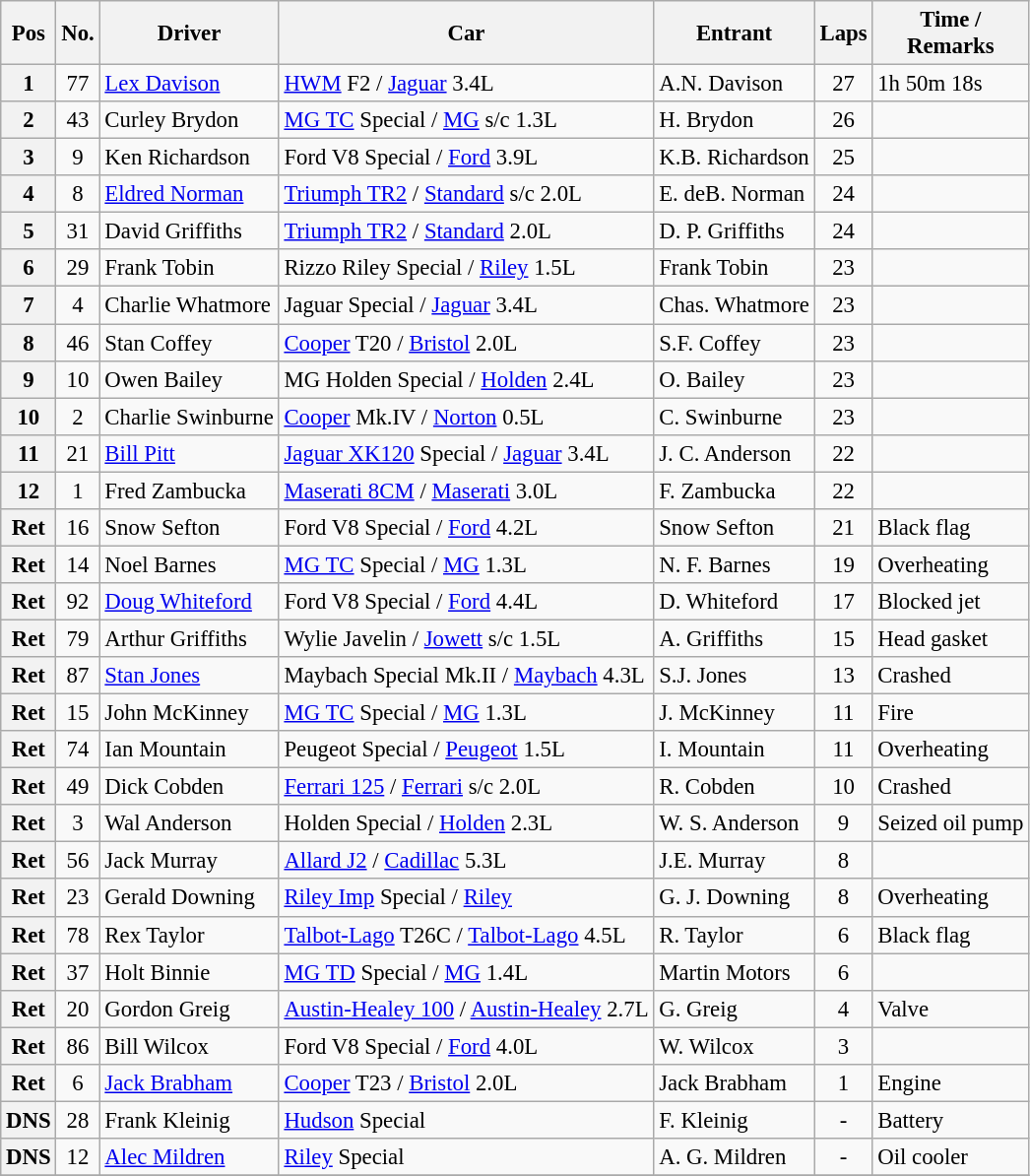<table class="wikitable sortable" style="font-size: 95%;">
<tr>
<th>Pos</th>
<th>No.</th>
<th>Driver</th>
<th>Car</th>
<th>Entrant</th>
<th>Laps</th>
<th>Time / <br> Remarks </th>
</tr>
<tr>
<th>1</th>
<td align="center">77</td>
<td> <a href='#'>Lex Davison</a></td>
<td><a href='#'>HWM</a> F2 / <a href='#'>Jaguar</a> 3.4L</td>
<td>A.N. Davison</td>
<td align="center">27</td>
<td>1h 50m 18s</td>
</tr>
<tr>
<th>2</th>
<td align="center">43</td>
<td> Curley Brydon</td>
<td><a href='#'>MG TC</a> Special / <a href='#'>MG</a> s/c 1.3L</td>
<td>H. Brydon</td>
<td align="center">26</td>
<td></td>
</tr>
<tr>
<th>3</th>
<td align="center">9</td>
<td> Ken Richardson</td>
<td>Ford V8 Special / <a href='#'>Ford</a> 3.9L</td>
<td>K.B. Richardson</td>
<td align="center">25</td>
<td></td>
</tr>
<tr>
<th>4</th>
<td align="center">8</td>
<td> <a href='#'>Eldred Norman</a></td>
<td><a href='#'>Triumph TR2</a> / <a href='#'>Standard</a> s/c 2.0L</td>
<td>E. deB. Norman</td>
<td align="center">24</td>
<td></td>
</tr>
<tr>
<th>5</th>
<td align="center">31</td>
<td> David Griffiths</td>
<td><a href='#'>Triumph TR2</a> / <a href='#'>Standard</a> 2.0L</td>
<td>D. P. Griffiths</td>
<td align="center">24</td>
<td></td>
</tr>
<tr>
<th>6</th>
<td align="center">29</td>
<td> Frank Tobin</td>
<td>Rizzo Riley Special / <a href='#'>Riley</a> 1.5L</td>
<td>Frank Tobin</td>
<td align="center">23</td>
<td></td>
</tr>
<tr>
<th>7</th>
<td align="center">4</td>
<td> Charlie Whatmore</td>
<td>Jaguar Special / <a href='#'>Jaguar</a> 3.4L</td>
<td>Chas. Whatmore</td>
<td align="center">23</td>
<td></td>
</tr>
<tr>
<th>8</th>
<td align="center">46</td>
<td> Stan Coffey</td>
<td><a href='#'>Cooper</a> T20 / <a href='#'>Bristol</a> 2.0L</td>
<td>S.F. Coffey</td>
<td align="center">23</td>
<td></td>
</tr>
<tr>
<th>9</th>
<td align="center">10</td>
<td> Owen Bailey</td>
<td>MG Holden Special / <a href='#'>Holden</a> 2.4L</td>
<td>O. Bailey</td>
<td align="center">23</td>
<td></td>
</tr>
<tr>
<th>10</th>
<td align="center">2</td>
<td> Charlie Swinburne</td>
<td><a href='#'>Cooper</a> Mk.IV / <a href='#'>Norton</a> 0.5L</td>
<td>C. Swinburne</td>
<td align="center">23</td>
<td></td>
</tr>
<tr>
<th>11</th>
<td align="center">21</td>
<td> <a href='#'>Bill Pitt</a></td>
<td><a href='#'>Jaguar XK120</a> Special / <a href='#'>Jaguar</a> 3.4L</td>
<td>J. C. Anderson</td>
<td align="center">22</td>
<td></td>
</tr>
<tr>
<th>12</th>
<td align="center">1</td>
<td> Fred Zambucka</td>
<td><a href='#'>Maserati 8CM</a> / <a href='#'>Maserati</a> 3.0L</td>
<td>F. Zambucka</td>
<td align="center">22</td>
<td></td>
</tr>
<tr>
<th>Ret</th>
<td align="center">16</td>
<td> Snow Sefton</td>
<td>Ford V8 Special / <a href='#'>Ford</a> 4.2L</td>
<td>Snow Sefton</td>
<td align="center">21</td>
<td>Black flag</td>
</tr>
<tr>
<th>Ret</th>
<td align="center">14</td>
<td> Noel Barnes</td>
<td><a href='#'>MG TC</a> Special / <a href='#'>MG</a> 1.3L</td>
<td>N. F. Barnes</td>
<td align="center">19</td>
<td>Overheating</td>
</tr>
<tr>
<th>Ret</th>
<td align="center">92</td>
<td> <a href='#'>Doug Whiteford</a></td>
<td>Ford V8 Special / <a href='#'>Ford</a> 4.4L</td>
<td>D. Whiteford</td>
<td align="center">17</td>
<td>Blocked jet</td>
</tr>
<tr>
<th>Ret</th>
<td align="center">79</td>
<td> Arthur Griffiths</td>
<td>Wylie Javelin / <a href='#'>Jowett</a> s/c 1.5L</td>
<td>A. Griffiths</td>
<td align="center">15</td>
<td>Head gasket</td>
</tr>
<tr>
<th>Ret</th>
<td align="center">87</td>
<td> <a href='#'>Stan Jones</a></td>
<td>Maybach Special Mk.II / <a href='#'>Maybach</a> 4.3L</td>
<td>S.J. Jones</td>
<td align="center">13</td>
<td>Crashed</td>
</tr>
<tr>
<th>Ret</th>
<td align="center">15</td>
<td> John McKinney</td>
<td><a href='#'>MG TC</a> Special / <a href='#'>MG</a> 1.3L</td>
<td>J. McKinney</td>
<td align="center">11</td>
<td>Fire</td>
</tr>
<tr>
<th>Ret</th>
<td align="center">74</td>
<td> Ian Mountain</td>
<td>Peugeot Special / <a href='#'>Peugeot</a> 1.5L</td>
<td>I. Mountain</td>
<td align="center">11</td>
<td>Overheating</td>
</tr>
<tr>
<th>Ret</th>
<td align="center">49</td>
<td> Dick Cobden</td>
<td><a href='#'>Ferrari 125</a> / <a href='#'>Ferrari</a> s/c 2.0L</td>
<td>R. Cobden</td>
<td align="center">10</td>
<td>Crashed</td>
</tr>
<tr>
<th>Ret</th>
<td align="center">3</td>
<td> Wal Anderson</td>
<td>Holden Special / <a href='#'>Holden</a> 2.3L</td>
<td>W. S. Anderson</td>
<td align="center">9</td>
<td>Seized oil pump</td>
</tr>
<tr>
<th>Ret</th>
<td align="center">56</td>
<td> Jack Murray</td>
<td><a href='#'>Allard J2</a> / <a href='#'>Cadillac</a> 5.3L</td>
<td>J.E. Murray</td>
<td align="center">8</td>
<td></td>
</tr>
<tr>
<th>Ret</th>
<td align="center">23</td>
<td> Gerald Downing</td>
<td><a href='#'>Riley Imp</a> Special / <a href='#'>Riley</a></td>
<td>G. J. Downing</td>
<td align="center">8</td>
<td>Overheating</td>
</tr>
<tr>
<th>Ret</th>
<td align="center">78</td>
<td> Rex Taylor</td>
<td><a href='#'>Talbot-Lago</a> T26C / <a href='#'>Talbot-Lago</a> 4.5L</td>
<td>R. Taylor</td>
<td align="center">6</td>
<td>Black flag</td>
</tr>
<tr>
<th>Ret</th>
<td align="center">37</td>
<td> Holt Binnie </td>
<td><a href='#'>MG TD</a> Special / <a href='#'>MG</a> 1.4L</td>
<td>Martin Motors</td>
<td align="center">6</td>
<td></td>
</tr>
<tr>
<th>Ret</th>
<td align="center">20</td>
<td> Gordon Greig</td>
<td><a href='#'>Austin-Healey 100</a> / <a href='#'>Austin-Healey</a> 2.7L</td>
<td>G. Greig</td>
<td align="center">4</td>
<td>Valve</td>
</tr>
<tr>
<th>Ret</th>
<td align="center">86</td>
<td> Bill Wilcox</td>
<td>Ford V8 Special / <a href='#'>Ford</a> 4.0L</td>
<td>W. Wilcox</td>
<td align="center">3</td>
<td></td>
</tr>
<tr>
<th>Ret</th>
<td align="center">6</td>
<td> <a href='#'>Jack Brabham</a></td>
<td><a href='#'>Cooper</a> T23 / <a href='#'>Bristol</a> 2.0L</td>
<td>Jack Brabham</td>
<td align="center">1</td>
<td>Engine</td>
</tr>
<tr>
<th>DNS </th>
<td align="center">28 </td>
<td> Frank Kleinig </td>
<td><a href='#'>Hudson</a> Special </td>
<td>F. Kleinig </td>
<td align="center">-</td>
<td>Battery </td>
</tr>
<tr>
<th>DNS </th>
<td align="center">12 </td>
<td> <a href='#'>Alec Mildren</a></td>
<td><a href='#'>Riley</a> Special </td>
<td>A. G. Mildren </td>
<td align="center">-</td>
<td>Oil cooler </td>
</tr>
<tr>
</tr>
</table>
